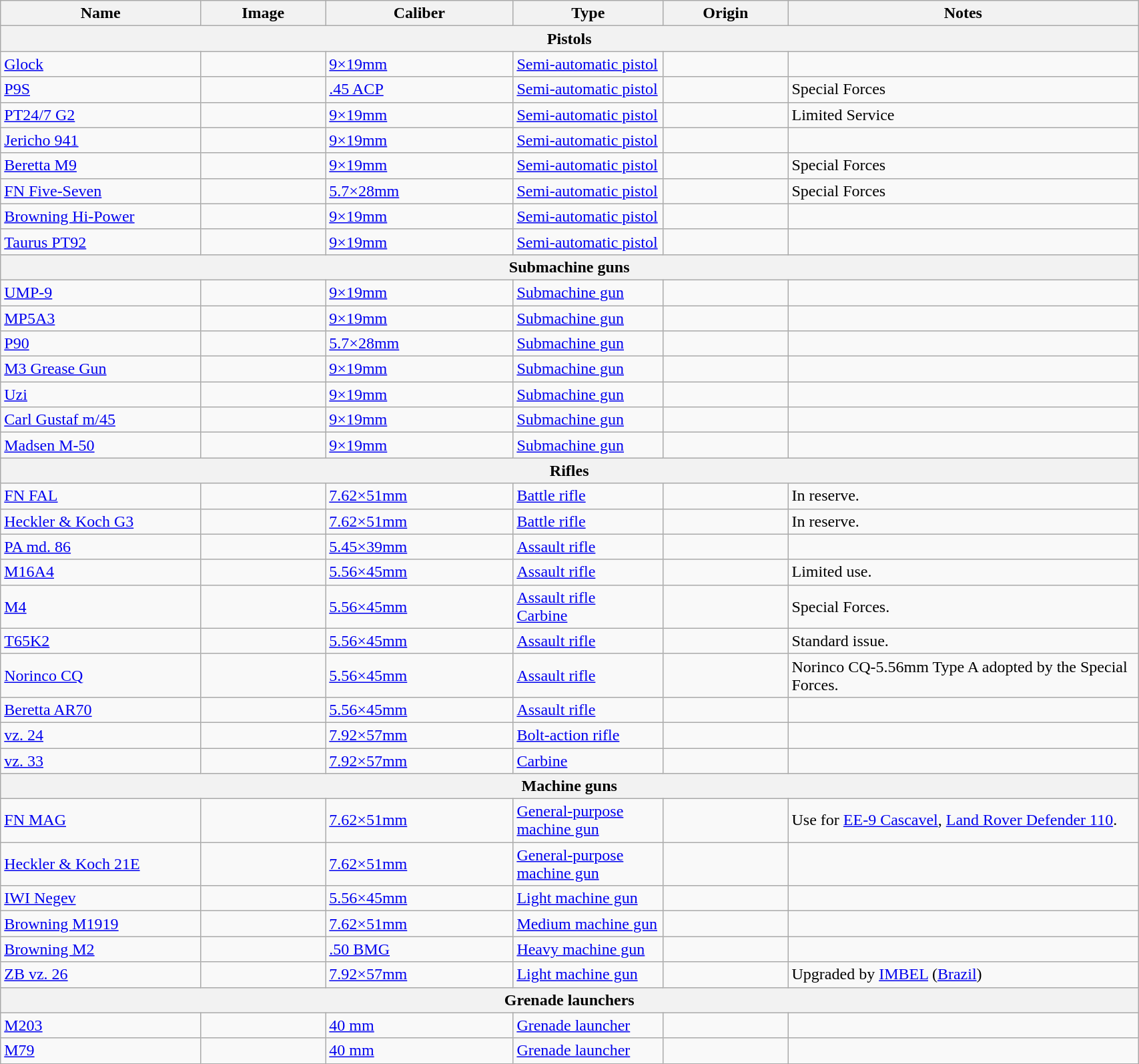<table class="wikitable" style="width:90%;">
<tr>
<th width=16%>Name</th>
<th width=10%>Image</th>
<th width=15%>Caliber</th>
<th width=12%>Type</th>
<th width=10%>Origin</th>
<th width=28%>Notes</th>
</tr>
<tr>
<th colspan="6">Pistols</th>
</tr>
<tr>
<td><a href='#'>Glock</a></td>
<td></td>
<td><a href='#'>9×19mm</a></td>
<td><a href='#'>Semi-automatic pistol</a></td>
<td></td>
<td></td>
</tr>
<tr>
<td><a href='#'>P9S</a></td>
<td></td>
<td><a href='#'>.45 ACP</a></td>
<td><a href='#'>Semi-automatic pistol</a></td>
<td></td>
<td>Special Forces</td>
</tr>
<tr>
<td><a href='#'>PT24/7 G2</a></td>
<td></td>
<td><a href='#'>9×19mm</a></td>
<td><a href='#'>Semi-automatic pistol</a></td>
<td></td>
<td>Limited Service</td>
</tr>
<tr>
<td><a href='#'>Jericho 941</a></td>
<td></td>
<td><a href='#'>9×19mm</a></td>
<td><a href='#'>Semi-automatic pistol</a></td>
<td></td>
<td></td>
</tr>
<tr>
<td><a href='#'>Beretta M9</a></td>
<td></td>
<td><a href='#'>9×19mm</a></td>
<td><a href='#'>Semi-automatic pistol</a></td>
<td></td>
<td>Special Forces</td>
</tr>
<tr>
<td><a href='#'>FN Five-Seven</a></td>
<td></td>
<td><a href='#'>5.7×28mm</a></td>
<td><a href='#'>Semi-automatic pistol</a></td>
<td></td>
<td>Special Forces</td>
</tr>
<tr>
<td><a href='#'>Browning Hi-Power</a></td>
<td></td>
<td><a href='#'>9×19mm</a></td>
<td><a href='#'>Semi-automatic pistol</a></td>
<td></td>
<td></td>
</tr>
<tr>
<td><a href='#'>Taurus PT92</a></td>
<td></td>
<td><a href='#'>9×19mm</a></td>
<td><a href='#'>Semi-automatic pistol</a></td>
<td></td>
<td></td>
</tr>
<tr>
<th colspan="6">Submachine guns</th>
</tr>
<tr>
<td><a href='#'>UMP-9</a></td>
<td></td>
<td><a href='#'>9×19mm</a></td>
<td><a href='#'>Submachine gun</a></td>
<td></td>
<td></td>
</tr>
<tr>
<td><a href='#'>MP5A3</a></td>
<td></td>
<td><a href='#'>9×19mm</a></td>
<td><a href='#'>Submachine gun</a></td>
<td></td>
<td></td>
</tr>
<tr>
<td><a href='#'>P90</a></td>
<td></td>
<td><a href='#'>5.7×28mm</a></td>
<td><a href='#'>Submachine gun</a></td>
<td></td>
<td></td>
</tr>
<tr>
<td><a href='#'>M3 Grease Gun</a></td>
<td></td>
<td><a href='#'>9×19mm</a></td>
<td><a href='#'>Submachine gun</a></td>
<td></td>
<td></td>
</tr>
<tr>
<td><a href='#'>Uzi</a></td>
<td></td>
<td><a href='#'>9×19mm</a></td>
<td><a href='#'>Submachine gun</a></td>
<td></td>
<td></td>
</tr>
<tr>
<td><a href='#'>Carl Gustaf m/45</a></td>
<td></td>
<td><a href='#'>9×19mm</a></td>
<td><a href='#'>Submachine gun</a></td>
<td></td>
<td></td>
</tr>
<tr>
<td><a href='#'>Madsen M-50</a></td>
<td></td>
<td><a href='#'>9×19mm</a></td>
<td><a href='#'>Submachine gun</a></td>
<td></td>
<td></td>
</tr>
<tr>
<th colspan="6">Rifles</th>
</tr>
<tr>
<td><a href='#'>FN FAL</a></td>
<td></td>
<td><a href='#'>7.62×51mm</a></td>
<td><a href='#'>Battle rifle</a></td>
<td></td>
<td>In reserve.</td>
</tr>
<tr>
<td><a href='#'>Heckler & Koch G3</a></td>
<td></td>
<td><a href='#'>7.62×51mm</a></td>
<td><a href='#'>Battle rifle</a></td>
<td></td>
<td>In reserve.</td>
</tr>
<tr>
<td><a href='#'>PA md. 86</a></td>
<td></td>
<td><a href='#'>5.45×39mm</a></td>
<td><a href='#'>Assault rifle</a></td>
<td></td>
<td></td>
</tr>
<tr>
<td><a href='#'>M16A4</a></td>
<td></td>
<td><a href='#'>5.56×45mm</a></td>
<td><a href='#'>Assault rifle</a></td>
<td></td>
<td>Limited use.</td>
</tr>
<tr>
<td><a href='#'>M4</a></td>
<td></td>
<td><a href='#'>5.56×45mm</a></td>
<td><a href='#'>Assault rifle</a><br><a href='#'>Carbine</a></td>
<td></td>
<td>Special Forces.</td>
</tr>
<tr>
<td><a href='#'>T65K2</a></td>
<td></td>
<td><a href='#'>5.56×45mm</a></td>
<td><a href='#'>Assault rifle</a></td>
<td></td>
<td>Standard issue.</td>
</tr>
<tr>
<td><a href='#'>Norinco CQ</a></td>
<td></td>
<td><a href='#'>5.56×45mm</a></td>
<td><a href='#'>Assault rifle</a></td>
<td></td>
<td>Norinco CQ-5.56mm Type A adopted by the Special Forces.</td>
</tr>
<tr>
<td><a href='#'>Beretta AR70</a></td>
<td></td>
<td><a href='#'>5.56×45mm</a></td>
<td><a href='#'>Assault rifle</a></td>
<td></td>
<td></td>
</tr>
<tr>
<td><a href='#'>vz. 24</a></td>
<td></td>
<td><a href='#'>7.92×57mm</a></td>
<td><a href='#'>Bolt-action rifle</a></td>
<td></td>
<td></td>
</tr>
<tr>
<td><a href='#'>vz. 33</a></td>
<td></td>
<td><a href='#'>7.92×57mm</a></td>
<td><a href='#'>Carbine</a></td>
<td></td>
<td></td>
</tr>
<tr>
<th colspan="6">Machine guns</th>
</tr>
<tr>
<td><a href='#'>FN MAG</a></td>
<td></td>
<td><a href='#'>7.62×51mm</a></td>
<td><a href='#'>General-purpose machine gun</a></td>
<td></td>
<td>Use for <a href='#'>EE-9 Cascavel</a>, <a href='#'>Land Rover Defender 110</a>.</td>
</tr>
<tr>
<td><a href='#'>Heckler & Koch 21E</a></td>
<td></td>
<td><a href='#'>7.62×51mm</a></td>
<td><a href='#'>General-purpose machine gun</a></td>
<td></td>
<td></td>
</tr>
<tr>
<td><a href='#'>IWI Negev</a></td>
<td></td>
<td><a href='#'>5.56×45mm</a></td>
<td><a href='#'>Light machine gun</a></td>
<td></td>
<td></td>
</tr>
<tr>
<td><a href='#'>Browning M1919</a></td>
<td></td>
<td><a href='#'>7.62×51mm</a></td>
<td><a href='#'>Medium machine gun</a></td>
<td></td>
<td></td>
</tr>
<tr>
<td><a href='#'>Browning M2</a></td>
<td></td>
<td><a href='#'>.50 BMG</a></td>
<td><a href='#'>Heavy machine gun</a></td>
<td></td>
<td></td>
</tr>
<tr>
<td><a href='#'>ZB vz. 26</a></td>
<td></td>
<td><a href='#'>7.92×57mm</a></td>
<td><a href='#'>Light machine gun</a></td>
<td></td>
<td>Upgraded by <a href='#'>IMBEL</a> (<a href='#'>Brazil</a>)</td>
</tr>
<tr>
<th colspan="6">Grenade launchers</th>
</tr>
<tr>
<td><a href='#'>M203</a></td>
<td></td>
<td><a href='#'>40 mm</a></td>
<td><a href='#'>Grenade launcher</a></td>
<td></td>
<td></td>
</tr>
<tr>
<td><a href='#'>M79</a></td>
<td></td>
<td><a href='#'>40 mm</a></td>
<td><a href='#'>Grenade launcher</a></td>
<td></td>
<td></td>
</tr>
</table>
